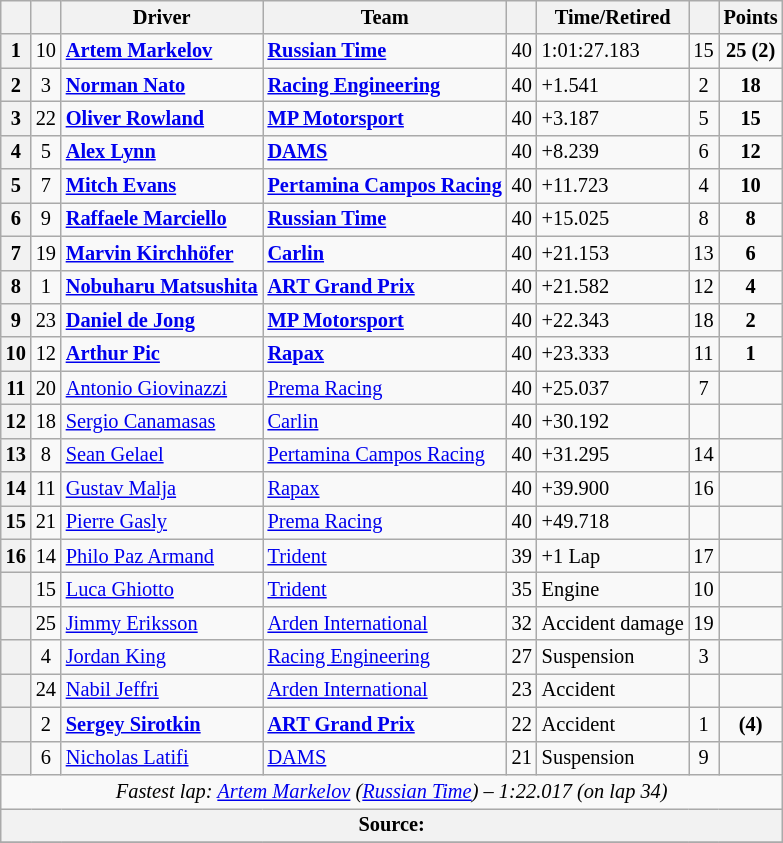<table class="wikitable sortable" style="font-size:85%">
<tr>
<th scope="col"></th>
<th scope="col"></th>
<th scope="col">Driver</th>
<th scope="col">Team</th>
<th scope="col"></th>
<th scope="col">Time/Retired</th>
<th scope="col"></th>
<th scope="col">Points</th>
</tr>
<tr>
<th scope="row">1</th>
<td align="center">10</td>
<td data-sort-value="MAR"> <strong><a href='#'>Artem Markelov</a></strong></td>
<td><strong><a href='#'>Russian Time</a></strong></td>
<td>40</td>
<td>1:01:27.183</td>
<td align="center">15</td>
<td align="center"><strong>25 (2)</strong></td>
</tr>
<tr>
<th scope="row">2</th>
<td align="center">3</td>
<td data-sort-value="NAT"> <strong><a href='#'>Norman Nato</a></strong></td>
<td><strong><a href='#'>Racing Engineering</a></strong></td>
<td>40</td>
<td>+1.541</td>
<td align="center">2</td>
<td align="center"><strong>18</strong></td>
</tr>
<tr>
<th scope="row">3</th>
<td align="center">22</td>
<td data-sort-value="ROW"> <strong><a href='#'>Oliver Rowland</a></strong></td>
<td><strong><a href='#'>MP Motorsport</a></strong></td>
<td>40</td>
<td>+3.187</td>
<td align="center">5</td>
<td align="center"><strong>15</strong></td>
</tr>
<tr>
<th scope="row">4</th>
<td align="center">5</td>
<td data-sort-value="LYN"> <strong><a href='#'>Alex Lynn</a></strong></td>
<td><strong><a href='#'>DAMS</a></strong></td>
<td>40</td>
<td>+8.239</td>
<td align="center">6</td>
<td align="center"><strong>12</strong></td>
</tr>
<tr>
<th scope="row">5</th>
<td align="center">7</td>
<td data-sort-value="EVA"> <strong><a href='#'>Mitch Evans</a></strong></td>
<td><strong><a href='#'>Pertamina Campos Racing</a></strong></td>
<td>40</td>
<td>+11.723</td>
<td align="center">4</td>
<td align="center"><strong>10</strong></td>
</tr>
<tr>
<th scope="row">6</th>
<td align="center">9</td>
<td data-sort-value="MAR"> <strong><a href='#'>Raffaele Marciello</a></strong></td>
<td><strong><a href='#'>Russian Time</a></strong></td>
<td>40</td>
<td>+15.025</td>
<td align="center">8</td>
<td align="center"><strong>8</strong></td>
</tr>
<tr>
<th scope="row">7</th>
<td align="center">19</td>
<td data-sort-value="KIR"> <strong><a href='#'>Marvin Kirchhöfer</a></strong></td>
<td><strong><a href='#'>Carlin</a></strong></td>
<td>40</td>
<td>+21.153</td>
<td align="center">13</td>
<td align="center"><strong>6</strong></td>
</tr>
<tr>
<th scope="row">8</th>
<td align="center">1</td>
<td data-sort-value="MAT"> <strong><a href='#'>Nobuharu Matsushita</a></strong></td>
<td><strong><a href='#'>ART Grand Prix</a></strong></td>
<td>40</td>
<td>+21.582</td>
<td align="center">12</td>
<td align="center"><strong>4</strong></td>
</tr>
<tr>
<th scope="row">9</th>
<td align="center">23</td>
<td data-sort-value="DEJ"> <strong><a href='#'>Daniel de Jong</a></strong></td>
<td><strong><a href='#'>MP Motorsport</a></strong></td>
<td>40</td>
<td>+22.343</td>
<td align="center">18</td>
<td align="center"><strong>2</strong></td>
</tr>
<tr>
<th scope="row">10</th>
<td align="center">12</td>
<td data-sort-value="PIC"> <strong><a href='#'>Arthur Pic</a></strong></td>
<td><strong><a href='#'>Rapax</a></strong></td>
<td>40</td>
<td>+23.333</td>
<td align="center">11</td>
<td align="center"><strong>1</strong></td>
</tr>
<tr>
<th scope="row">11</th>
<td align="center">20</td>
<td data-sort-value="GIO"> <a href='#'>Antonio Giovinazzi</a></td>
<td><a href='#'>Prema Racing</a></td>
<td>40</td>
<td>+25.037</td>
<td align="center">7</td>
<td></td>
</tr>
<tr>
<th scope="row">12</th>
<td align="center">18</td>
<td data-sort-value="CAN"> <a href='#'>Sergio Canamasas</a></td>
<td><a href='#'>Carlin</a></td>
<td>40</td>
<td>+30.192</td>
<td align="center" data-sort-value="20"></td>
<td></td>
</tr>
<tr>
<th scope="row">13</th>
<td align="center">8</td>
<td data-sort-value="GEL"> <a href='#'>Sean Gelael</a></td>
<td><a href='#'>Pertamina Campos Racing</a></td>
<td>40</td>
<td>+31.295</td>
<td align="center">14</td>
<td></td>
</tr>
<tr>
<th scope="row">14</th>
<td align="center">11</td>
<td data-sort-value="MAL"> <a href='#'>Gustav Malja</a></td>
<td><a href='#'>Rapax</a></td>
<td>40</td>
<td>+39.900</td>
<td align="center">16</td>
<td></td>
</tr>
<tr>
<th scope="row">15</th>
<td align="center">21</td>
<td data-sort-value="GAS"> <a href='#'>Pierre Gasly</a></td>
<td><a href='#'>Prema Racing</a></td>
<td>40</td>
<td>+49.718</td>
<td align="center" data-sort-value="21"></td>
<td></td>
</tr>
<tr>
<th scope="row">16</th>
<td align="center">14</td>
<td data-sort-value="ARM"> <a href='#'>Philo Paz Armand</a></td>
<td><a href='#'>Trident</a></td>
<td>39</td>
<td>+1 Lap</td>
<td align="center">17</td>
<td></td>
</tr>
<tr>
<th scope="row" data-sort-value="17"></th>
<td align="center">15</td>
<td data-sort-value="GHI"> <a href='#'>Luca Ghiotto</a></td>
<td><a href='#'>Trident</a></td>
<td>35</td>
<td>Engine</td>
<td align="center">10</td>
<td></td>
</tr>
<tr>
<th scope="row" data-sort-value="18"></th>
<td align="center">25</td>
<td data-sort-value="ERI"> <a href='#'>Jimmy Eriksson</a></td>
<td><a href='#'>Arden International</a></td>
<td>32</td>
<td>Accident damage</td>
<td align="center">19</td>
<td></td>
</tr>
<tr>
<th scope="row" data-sort-value="19"></th>
<td align="center">4</td>
<td data-sort-value="KIN"> <a href='#'>Jordan King</a></td>
<td><a href='#'>Racing Engineering</a></td>
<td>27</td>
<td>Suspension</td>
<td align="center">3</td>
<td></td>
</tr>
<tr>
<th scope="row" data-sort-value="20"></th>
<td align="center">24</td>
<td data-sort-value="JEF"> <a href='#'>Nabil Jeffri</a></td>
<td><a href='#'>Arden International</a></td>
<td>23</td>
<td>Accident</td>
<td align="center" data-sort-value="22"></td>
<td></td>
</tr>
<tr>
<th scope="row" data-sort-value="21"></th>
<td align="center">2</td>
<td data-sort-value="SIR"> <strong><a href='#'>Sergey Sirotkin</a></strong></td>
<td><strong><a href='#'>ART Grand Prix</a></strong></td>
<td>22</td>
<td>Accident</td>
<td align="center">1</td>
<td align="center"><strong>(4)</strong></td>
</tr>
<tr>
<th scope="row" data-sort-value="22"></th>
<td align="center">6</td>
<td data-sort-value="LAT"> <a href='#'>Nicholas Latifi</a></td>
<td><a href='#'>DAMS</a></td>
<td>21</td>
<td>Suspension</td>
<td align="center">9</td>
<td></td>
</tr>
<tr class="sortbottom">
<td colspan="8" align="center"><em>Fastest lap:  <a href='#'>Artem Markelov</a> (<a href='#'>Russian Time</a>) – 1:22.017 (on lap 34)</em></td>
</tr>
<tr>
<th colspan="8">Source:</th>
</tr>
<tr>
</tr>
</table>
